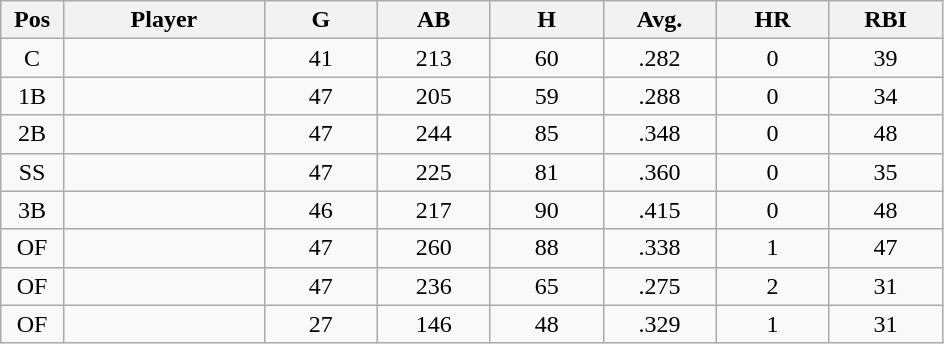<table class="wikitable sortable">
<tr>
<th bgcolor="#DDDDFF" width="5%">Pos</th>
<th bgcolor="#DDDDFF" width="16%">Player</th>
<th bgcolor="#DDDDFF" width="9%">G</th>
<th bgcolor="#DDDDFF" width="9%">AB</th>
<th bgcolor="#DDDDFF" width="9%">H</th>
<th bgcolor="#DDDDFF" width="9%">Avg.</th>
<th bgcolor="#DDDDFF" width="9%">HR</th>
<th bgcolor="#DDDDFF" width="9%">RBI</th>
</tr>
<tr align="center">
<td>C</td>
<td></td>
<td>41</td>
<td>213</td>
<td>60</td>
<td>.282</td>
<td>0</td>
<td>39</td>
</tr>
<tr align="center">
<td>1B</td>
<td></td>
<td>47</td>
<td>205</td>
<td>59</td>
<td>.288</td>
<td>0</td>
<td>34</td>
</tr>
<tr align="center">
<td>2B</td>
<td></td>
<td>47</td>
<td>244</td>
<td>85</td>
<td>.348</td>
<td>0</td>
<td>48</td>
</tr>
<tr align="center">
<td>SS</td>
<td></td>
<td>47</td>
<td>225</td>
<td>81</td>
<td>.360</td>
<td>0</td>
<td>35</td>
</tr>
<tr align="center">
<td>3B</td>
<td></td>
<td>46</td>
<td>217</td>
<td>90</td>
<td>.415</td>
<td>0</td>
<td>48</td>
</tr>
<tr align="center">
<td>OF</td>
<td></td>
<td>47</td>
<td>260</td>
<td>88</td>
<td>.338</td>
<td>1</td>
<td>47</td>
</tr>
<tr align="center">
<td>OF</td>
<td></td>
<td>47</td>
<td>236</td>
<td>65</td>
<td>.275</td>
<td>2</td>
<td>31</td>
</tr>
<tr align="center">
<td>OF</td>
<td></td>
<td>27</td>
<td>146</td>
<td>48</td>
<td>.329</td>
<td>1</td>
<td>31</td>
</tr>
</table>
